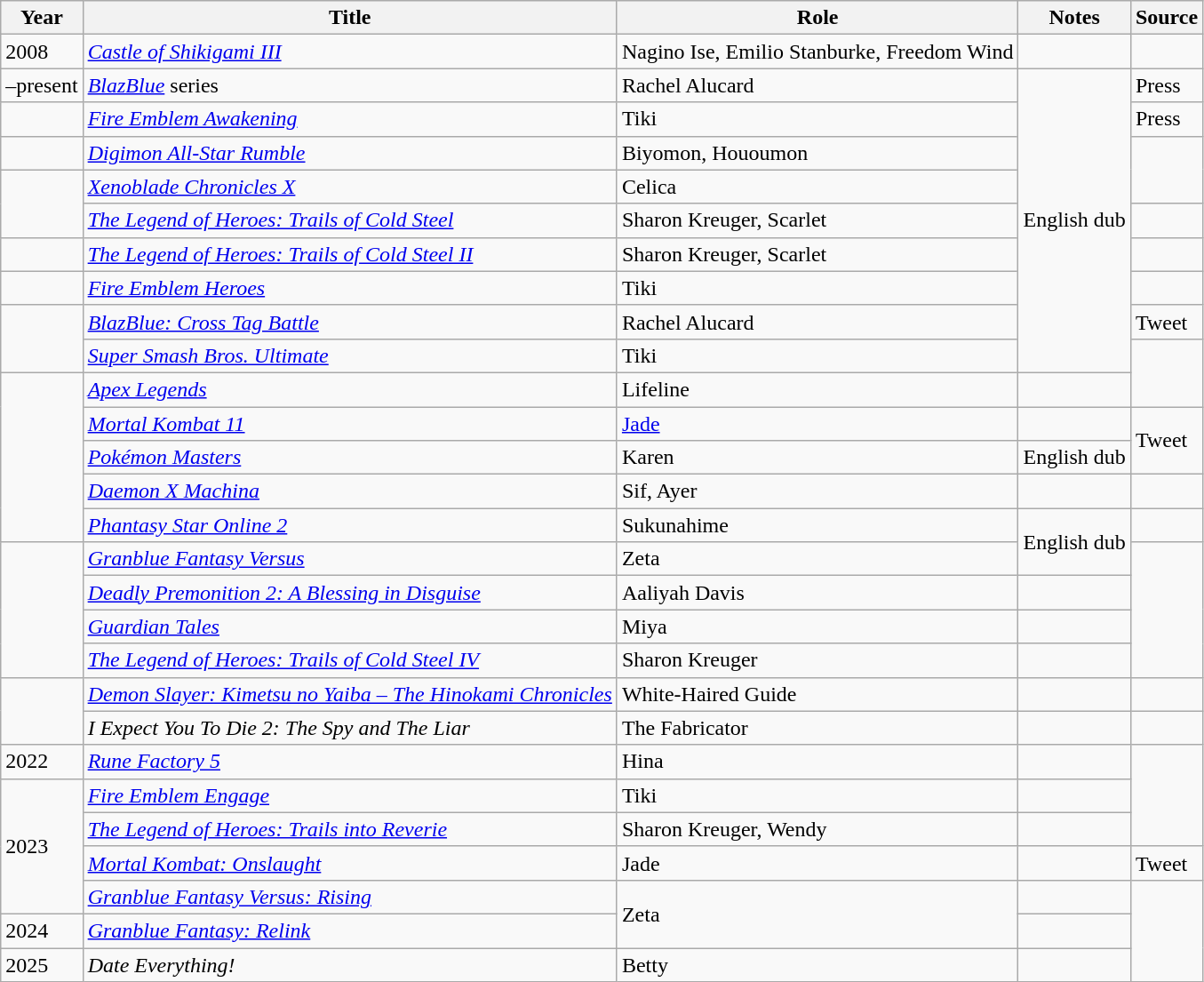<table class="wikitable plainrowheaders">
<tr>
<th>Year</th>
<th>Title</th>
<th>Role</th>
<th class="unsortable">Notes</th>
<th class="unsortable">Source</th>
</tr>
<tr>
<td>2008</td>
<td><a href='#'><em>Castle of Shikigami III</em></a></td>
<td>Nagino Ise, Emilio Stanburke, Freedom Wind</td>
<td></td>
<td></td>
</tr>
<tr>
<td>–present</td>
<td><em><a href='#'>BlazBlue</a></em> series</td>
<td>Rachel Alucard</td>
<td rowspan="9">English dub</td>
<td>Press</td>
</tr>
<tr>
<td></td>
<td><em><a href='#'>Fire Emblem Awakening</a></em></td>
<td>Tiki</td>
<td>Press</td>
</tr>
<tr>
<td></td>
<td><em><a href='#'>Digimon All-Star Rumble</a></em></td>
<td>Biyomon, Hououmon</td>
<td rowspan="2"></td>
</tr>
<tr>
<td rowspan="2"></td>
<td><em><a href='#'>Xenoblade Chronicles X</a></em></td>
<td>Celica</td>
</tr>
<tr>
<td><em><a href='#'>The Legend of Heroes: Trails of Cold Steel</a></em></td>
<td>Sharon Kreuger, Scarlet</td>
<td></td>
</tr>
<tr>
<td></td>
<td><em><a href='#'>The Legend of Heroes: Trails of Cold Steel II</a></em></td>
<td>Sharon Kreuger, Scarlet</td>
<td></td>
</tr>
<tr>
<td></td>
<td><em><a href='#'>Fire Emblem Heroes</a></em></td>
<td>Tiki</td>
<td></td>
</tr>
<tr>
<td rowspan="2"></td>
<td><em><a href='#'>BlazBlue: Cross Tag Battle</a></em></td>
<td>Rachel Alucard</td>
<td>Tweet</td>
</tr>
<tr>
<td><em><a href='#'>Super Smash Bros. Ultimate</a></em></td>
<td>Tiki</td>
<td rowspan="2"></td>
</tr>
<tr>
<td rowspan="5"></td>
<td><em><a href='#'>Apex Legends</a></em></td>
<td>Lifeline</td>
<td></td>
</tr>
<tr>
<td><em><a href='#'>Mortal Kombat 11</a></em></td>
<td><a href='#'>Jade</a></td>
<td></td>
<td rowspan="2">Tweet</td>
</tr>
<tr>
<td><em><a href='#'>Pokémon Masters</a></em></td>
<td>Karen</td>
<td>English dub</td>
</tr>
<tr>
<td><em><a href='#'>Daemon X Machina</a></em></td>
<td>Sif, Ayer</td>
<td></td>
<td></td>
</tr>
<tr>
<td><em><a href='#'>Phantasy Star Online 2</a></em></td>
<td>Sukunahime</td>
<td rowspan="2">English dub</td>
<td></td>
</tr>
<tr>
<td rowspan="4"></td>
<td><em><a href='#'>Granblue Fantasy Versus</a></em></td>
<td>Zeta</td>
<td rowspan="4"></td>
</tr>
<tr>
<td><em><a href='#'>Deadly Premonition 2: A Blessing in Disguise</a></em></td>
<td>Aaliyah Davis</td>
<td></td>
</tr>
<tr>
<td><em><a href='#'>Guardian Tales</a></em></td>
<td>Miya</td>
<td></td>
</tr>
<tr>
<td><em><a href='#'>The Legend of Heroes: Trails of Cold Steel IV</a></em></td>
<td>Sharon Kreuger</td>
<td></td>
</tr>
<tr>
<td rowspan="2"></td>
<td><em><a href='#'>Demon Slayer: Kimetsu no Yaiba – The Hinokami Chronicles</a></em></td>
<td>White-Haired Guide</td>
<td></td>
<td></td>
</tr>
<tr>
<td><em>I Expect You To Die 2: The Spy and The Liar</em></td>
<td>The Fabricator</td>
<td></td>
<td></td>
</tr>
<tr>
<td>2022</td>
<td><em><a href='#'>Rune Factory 5</a></em></td>
<td>Hina</td>
<td></td>
<td rowspan="3"></td>
</tr>
<tr>
<td rowspan="4">2023</td>
<td><em><a href='#'>Fire Emblem Engage</a></em></td>
<td>Tiki</td>
<td></td>
</tr>
<tr>
<td><em><a href='#'>The Legend of Heroes: Trails into Reverie</a></em></td>
<td>Sharon Kreuger, Wendy</td>
<td></td>
</tr>
<tr>
<td><em><a href='#'>Mortal Kombat: Onslaught</a></em></td>
<td>Jade</td>
<td></td>
<td>Tweet</td>
</tr>
<tr>
<td><em><a href='#'>Granblue Fantasy Versus: Rising</a></em></td>
<td rowspan="2">Zeta</td>
<td></td>
<td rowspan="3"></td>
</tr>
<tr>
<td>2024</td>
<td><em><a href='#'>Granblue Fantasy: Relink</a></em></td>
<td></td>
</tr>
<tr>
<td>2025</td>
<td><em>Date Everything!</em></td>
<td>Betty</td>
<td></td>
</tr>
</table>
